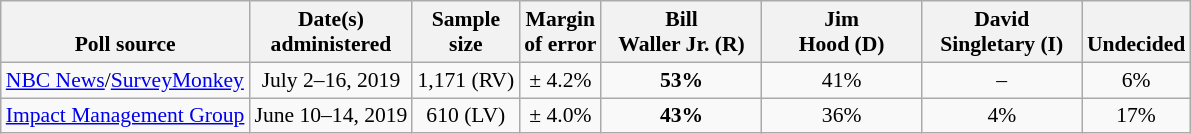<table class="wikitable" style="font-size:90%;text-align:center;">
<tr valign=bottom>
<th>Poll source</th>
<th>Date(s)<br>administered</th>
<th>Sample<br>size</th>
<th>Margin<br>of error</th>
<th style="width:100px;">Bill<br>Waller Jr. (R)</th>
<th style="width:100px;">Jim<br>Hood (D)</th>
<th style="width:100px;">David<br>Singletary (I)</th>
<th>Undecided</th>
</tr>
<tr>
<td style="text-align:left;"><a href='#'>NBC News</a>/<a href='#'>SurveyMonkey</a></td>
<td>July 2–16, 2019</td>
<td>1,171 (RV)</td>
<td>± 4.2%</td>
<td><strong>53%</strong></td>
<td>41%</td>
<td>–</td>
<td>6%</td>
</tr>
<tr>
<td style="text-align:left;"><a href='#'>Impact Management Group</a></td>
<td>June 10–14, 2019</td>
<td>610 (LV)</td>
<td>± 4.0%</td>
<td><strong>43%</strong></td>
<td>36%</td>
<td>4%</td>
<td>17%</td>
</tr>
</table>
